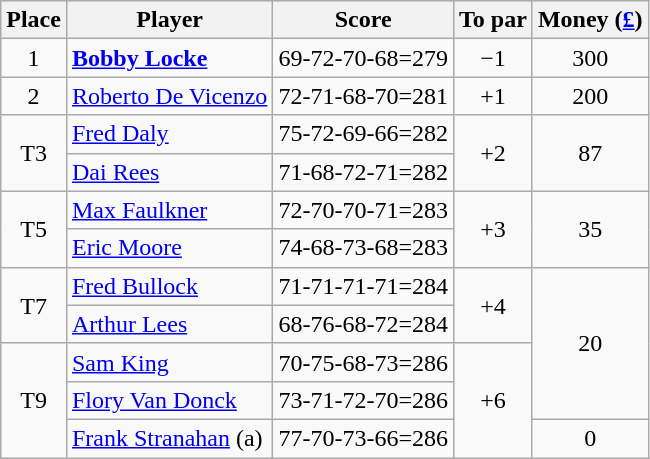<table class="wikitable">
<tr>
<th>Place</th>
<th>Player</th>
<th>Score</th>
<th>To par</th>
<th>Money (<a href='#'>£</a>)</th>
</tr>
<tr>
<td align=center>1</td>
<td> <strong><a href='#'>Bobby Locke</a></strong></td>
<td>69-72-70-68=279</td>
<td align="center">−1</td>
<td align="center">300</td>
</tr>
<tr>
<td align=center>2</td>
<td> <a href='#'>Roberto De Vicenzo</a></td>
<td>72-71-68-70=281</td>
<td align="center">+1</td>
<td align="center">200</td>
</tr>
<tr>
<td rowspan=2 align=center>T3</td>
<td> <a href='#'>Fred Daly</a></td>
<td>75-72-69-66=282</td>
<td rowspan=2 align="center">+2</td>
<td rowspan=2 align="center">87</td>
</tr>
<tr>
<td> <a href='#'>Dai Rees</a></td>
<td>71-68-72-71=282</td>
</tr>
<tr>
<td rowspan=2 align=center>T5</td>
<td> <a href='#'>Max Faulkner</a></td>
<td>72-70-70-71=283</td>
<td rowspan=2 align="center">+3</td>
<td rowspan=2 align="center">35</td>
</tr>
<tr>
<td> <a href='#'>Eric Moore</a></td>
<td>74-68-73-68=283</td>
</tr>
<tr>
<td rowspan=2 align="center">T7</td>
<td> <a href='#'>Fred Bullock</a></td>
<td>71-71-71-71=284</td>
<td rowspan=2 align="center">+4</td>
<td rowspan=4 align="center">20</td>
</tr>
<tr>
<td> <a href='#'>Arthur Lees</a></td>
<td>68-76-68-72=284</td>
</tr>
<tr>
<td rowspan=3 align="center">T9</td>
<td> <a href='#'>Sam King</a></td>
<td>70-75-68-73=286</td>
<td rowspan=3 align="center">+6</td>
</tr>
<tr>
<td> <a href='#'>Flory Van Donck</a></td>
<td>73-71-72-70=286</td>
</tr>
<tr>
<td> <a href='#'>Frank Stranahan</a> (a)</td>
<td>77-70-73-66=286</td>
<td align="center">0</td>
</tr>
</table>
